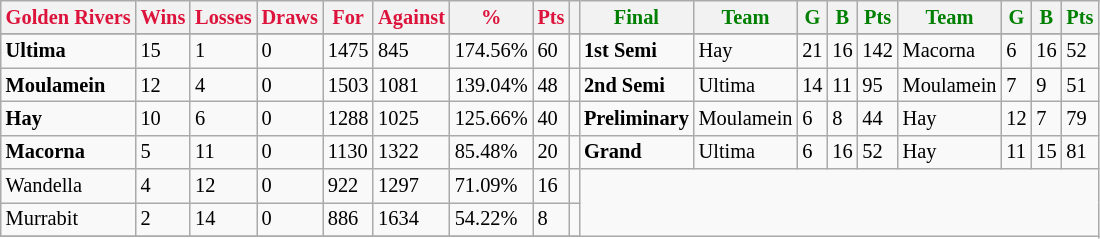<table style="font-size: 85%; text-align: left;" class="wikitable">
<tr>
<th style="color:crimson">Golden Rivers</th>
<th style="color:crimson">Wins</th>
<th style="color:crimson">Losses</th>
<th style="color:crimson">Draws</th>
<th style="color:crimson">For</th>
<th style="color:crimson">Against</th>
<th style="color:crimson">%</th>
<th style="color:crimson">Pts</th>
<th></th>
<th style="color:green">Final</th>
<th style="color:green">Team</th>
<th style="color:green">G</th>
<th style="color:green">B</th>
<th style="color:green">Pts</th>
<th style="color:green">Team</th>
<th style="color:green">G</th>
<th style="color:green">B</th>
<th style="color:green">Pts</th>
</tr>
<tr>
</tr>
<tr>
</tr>
<tr>
<td><strong>	Ultima	</strong></td>
<td>15</td>
<td>1</td>
<td>0</td>
<td>1475</td>
<td>845</td>
<td>174.56%</td>
<td>60</td>
<td></td>
<td><strong>1st Semi</strong></td>
<td>Hay</td>
<td>21</td>
<td>16</td>
<td>142</td>
<td>Macorna</td>
<td>6</td>
<td>16</td>
<td>52</td>
</tr>
<tr>
<td><strong>	Moulamein	</strong></td>
<td>12</td>
<td>4</td>
<td>0</td>
<td>1503</td>
<td>1081</td>
<td>139.04%</td>
<td>48</td>
<td></td>
<td><strong>2nd Semi</strong></td>
<td>Ultima</td>
<td>14</td>
<td>11</td>
<td>95</td>
<td>Moulamein</td>
<td>7</td>
<td>9</td>
<td>51</td>
</tr>
<tr>
<td><strong>	Hay	</strong></td>
<td>10</td>
<td>6</td>
<td>0</td>
<td>1288</td>
<td>1025</td>
<td>125.66%</td>
<td>40</td>
<td></td>
<td><strong>Preliminary</strong></td>
<td>Moulamein</td>
<td>6</td>
<td>8</td>
<td>44</td>
<td>Hay</td>
<td>12</td>
<td>7</td>
<td>79</td>
</tr>
<tr>
<td><strong>	Macorna	</strong></td>
<td>5</td>
<td>11</td>
<td>0</td>
<td>1130</td>
<td>1322</td>
<td>85.48%</td>
<td>20</td>
<td></td>
<td><strong>Grand</strong></td>
<td>Ultima</td>
<td>6</td>
<td>16</td>
<td>52</td>
<td>Hay</td>
<td>11</td>
<td>15</td>
<td>81</td>
</tr>
<tr>
<td>Wandella</td>
<td>4</td>
<td>12</td>
<td>0</td>
<td>922</td>
<td>1297</td>
<td>71.09%</td>
<td>16</td>
<td></td>
</tr>
<tr>
<td>Murrabit</td>
<td>2</td>
<td>14</td>
<td>0</td>
<td>886</td>
<td>1634</td>
<td>54.22%</td>
<td>8</td>
<td></td>
</tr>
<tr>
</tr>
</table>
